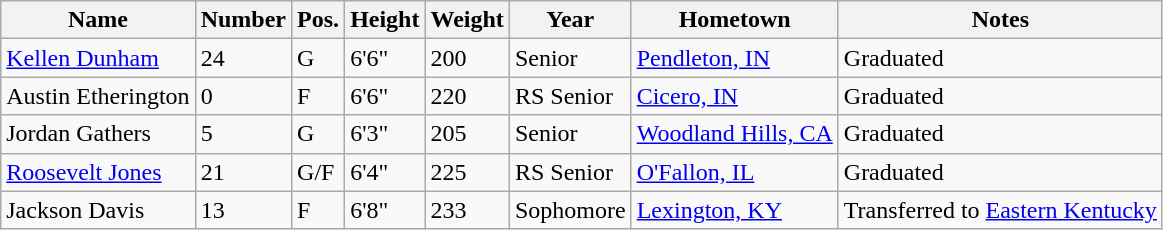<table class="wikitable sortable" border="1">
<tr>
<th>Name</th>
<th>Number</th>
<th>Pos.</th>
<th>Height</th>
<th>Weight</th>
<th>Year</th>
<th>Hometown</th>
<th class="unsortable">Notes</th>
</tr>
<tr>
<td><a href='#'>Kellen Dunham</a></td>
<td>24</td>
<td>G</td>
<td>6'6"</td>
<td>200</td>
<td>Senior</td>
<td><a href='#'>Pendleton, IN</a></td>
<td>Graduated</td>
</tr>
<tr>
<td>Austin Etherington</td>
<td>0</td>
<td>F</td>
<td>6'6"</td>
<td>220</td>
<td>RS Senior</td>
<td><a href='#'>Cicero, IN</a></td>
<td>Graduated</td>
</tr>
<tr>
<td>Jordan Gathers</td>
<td>5</td>
<td>G</td>
<td>6'3"</td>
<td>205</td>
<td>Senior</td>
<td><a href='#'>Woodland Hills, CA</a></td>
<td>Graduated</td>
</tr>
<tr>
<td><a href='#'>Roosevelt Jones</a></td>
<td>21</td>
<td>G/F</td>
<td>6'4"</td>
<td>225</td>
<td>RS Senior</td>
<td><a href='#'>O'Fallon, IL</a></td>
<td>Graduated</td>
</tr>
<tr>
<td>Jackson Davis</td>
<td>13</td>
<td>F</td>
<td>6'8"</td>
<td>233</td>
<td>Sophomore</td>
<td><a href='#'>Lexington, KY</a></td>
<td>Transferred to <a href='#'>Eastern Kentucky</a></td>
</tr>
</table>
